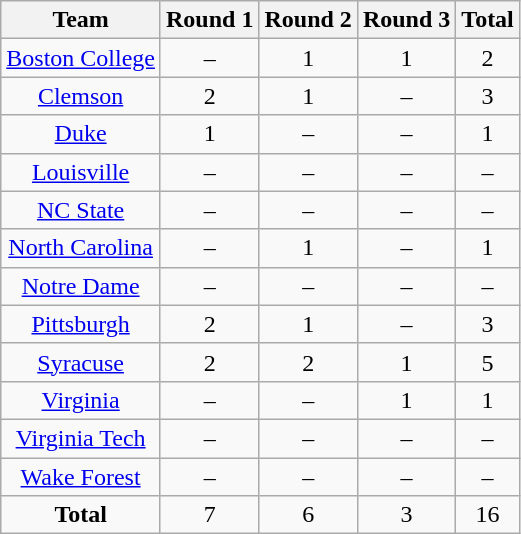<table class="wikitable sortable" style="text-align:center;">
<tr>
<th>Team</th>
<th>Round 1</th>
<th>Round 2</th>
<th>Round 3</th>
<th>Total</th>
</tr>
<tr>
<td><a href='#'>Boston College</a></td>
<td>–</td>
<td>1</td>
<td>1</td>
<td>2</td>
</tr>
<tr>
<td><a href='#'>Clemson</a></td>
<td>2</td>
<td>1</td>
<td>–</td>
<td>3</td>
</tr>
<tr>
<td><a href='#'>Duke</a></td>
<td>1</td>
<td>–</td>
<td>–</td>
<td>1</td>
</tr>
<tr>
<td><a href='#'>Louisville</a></td>
<td>–</td>
<td>–</td>
<td>–</td>
<td>–</td>
</tr>
<tr>
<td><a href='#'>NC State</a></td>
<td>–</td>
<td>–</td>
<td>–</td>
<td>–</td>
</tr>
<tr>
<td><a href='#'>North Carolina</a></td>
<td>–</td>
<td>1</td>
<td>–</td>
<td>1</td>
</tr>
<tr>
<td><a href='#'>Notre Dame</a></td>
<td>–</td>
<td>–</td>
<td>–</td>
<td>–</td>
</tr>
<tr>
<td><a href='#'>Pittsburgh</a></td>
<td>2</td>
<td>1</td>
<td>–</td>
<td>3</td>
</tr>
<tr>
<td><a href='#'>Syracuse</a></td>
<td>2</td>
<td>2</td>
<td>1</td>
<td>5</td>
</tr>
<tr>
<td><a href='#'>Virginia</a></td>
<td>–</td>
<td>–</td>
<td>1</td>
<td>1</td>
</tr>
<tr>
<td><a href='#'>Virginia Tech</a></td>
<td>–</td>
<td>–</td>
<td>–</td>
<td>–</td>
</tr>
<tr>
<td><a href='#'>Wake Forest</a></td>
<td>–</td>
<td>–</td>
<td>–</td>
<td>–</td>
</tr>
<tr>
<td><strong>Total</strong></td>
<td>7</td>
<td>6</td>
<td>3</td>
<td>16</td>
</tr>
</table>
